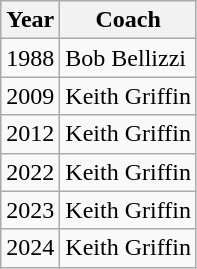<table class="wikitable">
<tr>
<th>Year</th>
<th>Coach</th>
</tr>
<tr>
<td>1988</td>
<td>Bob Bellizzi</td>
</tr>
<tr>
<td>2009</td>
<td>Keith Griffin</td>
</tr>
<tr>
<td>2012</td>
<td>Keith Griffin</td>
</tr>
<tr>
<td>2022</td>
<td>Keith Griffin</td>
</tr>
<tr>
<td>2023</td>
<td>Keith Griffin</td>
</tr>
<tr>
<td>2024</td>
<td>Keith Griffin</td>
</tr>
</table>
